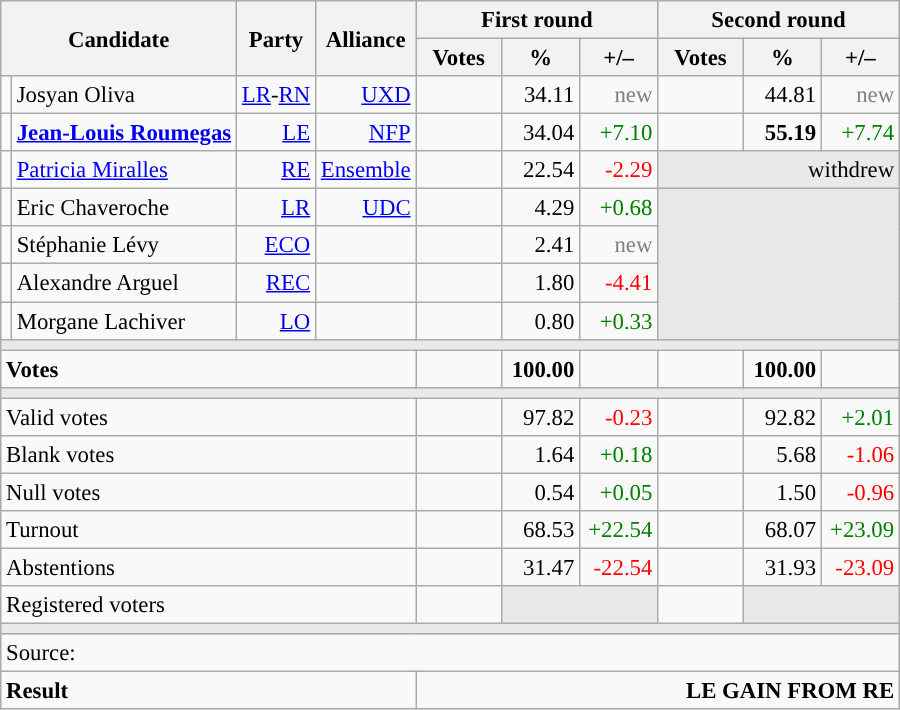<table class="wikitable" style="text-align:right;font-size:95%;">
<tr>
<th rowspan="2" colspan="2">Candidate</th>
<th colspan="1" rowspan="2">Party</th>
<th colspan="1" rowspan="2">Alliance</th>
<th colspan="3">First round</th>
<th colspan="3">Second round</th>
</tr>
<tr>
<th style="width:50px;">Votes</th>
<th style="width:45px;">%</th>
<th style="width:45px;">+/–</th>
<th style="width:50px;">Votes</th>
<th style="width:45px;">%</th>
<th style="width:45px;">+/–</th>
</tr>
<tr>
<td style="color:inherit;background:"></td>
<td style="text-align:left;">Josyan Oliva</td>
<td><a href='#'>LR</a>-<a href='#'>RN</a></td>
<td><a href='#'>UXD</a></td>
<td></td>
<td>34.11</td>
<td style="color:grey;">new</td>
<td></td>
<td>44.81</td>
<td style="color:grey;">new</td>
</tr>
<tr>
<td style="color:inherit;background:"></td>
<td style="text-align:left;"><strong><a href='#'>Jean-Louis Roumegas</a></strong></td>
<td><a href='#'>LE</a></td>
<td><a href='#'>NFP</a></td>
<td></td>
<td>34.04</td>
<td style="color:green;">+7.10</td>
<td><strong></strong></td>
<td><strong>55.19</strong></td>
<td style="color:green;">+7.74</td>
</tr>
<tr>
<td style="color:inherit;background:"></td>
<td style="text-align:left;"><a href='#'>Patricia Miralles</a></td>
<td><a href='#'>RE</a></td>
<td><a href='#'>Ensemble</a></td>
<td></td>
<td>22.54</td>
<td style="color:red;">-2.29</td>
<td colspan="3" style="background:#E9E9E9;">withdrew</td>
</tr>
<tr>
<td style="color:inherit;background:"></td>
<td style="text-align:left;">Eric Chaveroche</td>
<td><a href='#'>LR</a></td>
<td><a href='#'>UDC</a></td>
<td></td>
<td>4.29</td>
<td style="color:green;">+0.68</td>
<td colspan="3" rowspan="4" style="background:#E9E9E9;"></td>
</tr>
<tr>
<td style="color:inherit;background:"></td>
<td style="text-align:left;">Stéphanie Lévy</td>
<td><a href='#'>ECO</a></td>
<td></td>
<td></td>
<td>2.41</td>
<td style="color:grey;">new</td>
</tr>
<tr>
<td style="color:inherit;background:"></td>
<td style="text-align:left;">Alexandre Arguel</td>
<td><a href='#'>REC</a></td>
<td></td>
<td></td>
<td>1.80</td>
<td style="color:red;">-4.41</td>
</tr>
<tr>
<td style="color:inherit;background:"></td>
<td style="text-align:left;">Morgane Lachiver</td>
<td><a href='#'>LO</a></td>
<td></td>
<td></td>
<td>0.80</td>
<td style="color:green;">+0.33</td>
</tr>
<tr>
<td colspan="10" style="background:#E9E9E9;"></td>
</tr>
<tr style="font-weight:bold;">
<td colspan="4" style="text-align:left;">Votes</td>
<td></td>
<td>100.00</td>
<td></td>
<td></td>
<td>100.00</td>
<td></td>
</tr>
<tr>
<td colspan="10" style="background:#E9E9E9;"></td>
</tr>
<tr>
<td colspan="4" style="text-align:left;">Valid votes</td>
<td></td>
<td>97.82</td>
<td style="color:red;">-0.23</td>
<td></td>
<td>92.82</td>
<td style="color:green;">+2.01</td>
</tr>
<tr>
<td colspan="4" style="text-align:left;">Blank votes</td>
<td></td>
<td>1.64</td>
<td style="color:green;">+0.18</td>
<td></td>
<td>5.68</td>
<td style="color:red;">-1.06</td>
</tr>
<tr>
<td colspan="4" style="text-align:left;">Null votes</td>
<td></td>
<td>0.54</td>
<td style="color:green;">+0.05</td>
<td></td>
<td>1.50</td>
<td style="color:red;">-0.96</td>
</tr>
<tr>
<td colspan="4" style="text-align:left;">Turnout</td>
<td></td>
<td>68.53</td>
<td style="color:green;">+22.54</td>
<td></td>
<td>68.07</td>
<td style="color:green;">+23.09</td>
</tr>
<tr>
<td colspan="4" style="text-align:left;">Abstentions</td>
<td></td>
<td>31.47</td>
<td style="color:red;">-22.54</td>
<td></td>
<td>31.93</td>
<td style="color:red;">-23.09</td>
</tr>
<tr>
<td colspan="4" style="text-align:left;">Registered voters</td>
<td></td>
<td colspan="2" style="background:#E9E9E9;"></td>
<td></td>
<td colspan="2" style="background:#E9E9E9;"></td>
</tr>
<tr>
<td colspan="10" style="background:#E9E9E9;"></td>
</tr>
<tr>
<td colspan="10" style="text-align:left;">Source: </td>
</tr>
<tr style="font-weight:bold">
<td colspan="4" style="text-align:left;">Result</td>
<td colspan="6" style="background-color:">LE GAIN FROM RE</td>
</tr>
</table>
